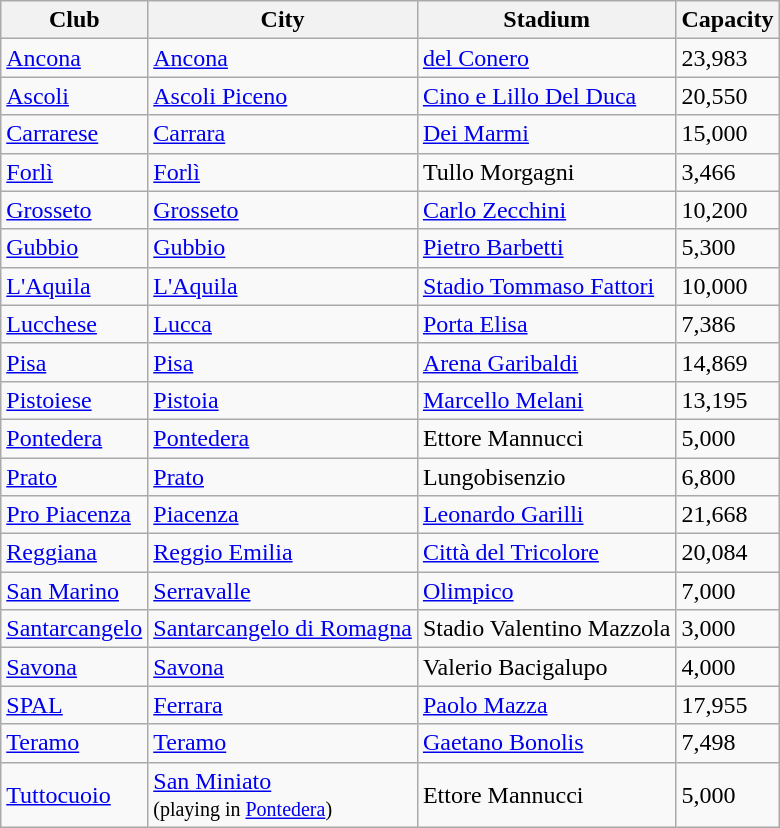<table class="wikitable sortable">
<tr>
<th>Club</th>
<th>City</th>
<th>Stadium</th>
<th>Capacity</th>
</tr>
<tr>
<td><a href='#'>Ancona</a></td>
<td><a href='#'>Ancona</a></td>
<td><a href='#'>del Conero</a></td>
<td>23,983</td>
</tr>
<tr>
<td><a href='#'>Ascoli</a></td>
<td><a href='#'>Ascoli Piceno</a></td>
<td><a href='#'>Cino e Lillo Del Duca</a></td>
<td>20,550</td>
</tr>
<tr>
<td><a href='#'>Carrarese</a></td>
<td><a href='#'>Carrara</a></td>
<td><a href='#'>Dei Marmi</a></td>
<td>15,000</td>
</tr>
<tr>
<td><a href='#'>Forlì</a></td>
<td><a href='#'>Forlì</a></td>
<td>Tullo Morgagni</td>
<td>3,466</td>
</tr>
<tr>
<td><a href='#'>Grosseto</a></td>
<td><a href='#'>Grosseto</a></td>
<td><a href='#'>Carlo Zecchini</a></td>
<td>10,200</td>
</tr>
<tr>
<td><a href='#'>Gubbio</a></td>
<td><a href='#'>Gubbio</a></td>
<td><a href='#'>Pietro Barbetti</a></td>
<td>5,300</td>
</tr>
<tr>
<td><a href='#'>L'Aquila</a></td>
<td><a href='#'>L'Aquila</a></td>
<td><a href='#'>Stadio Tommaso Fattori</a></td>
<td>10,000</td>
</tr>
<tr>
<td><a href='#'>Lucchese</a></td>
<td><a href='#'>Lucca</a></td>
<td><a href='#'>Porta Elisa</a></td>
<td>7,386</td>
</tr>
<tr>
<td><a href='#'>Pisa</a></td>
<td><a href='#'>Pisa</a></td>
<td><a href='#'>Arena Garibaldi</a></td>
<td>14,869</td>
</tr>
<tr>
<td><a href='#'>Pistoiese</a></td>
<td><a href='#'>Pistoia</a></td>
<td><a href='#'>Marcello Melani</a></td>
<td>13,195</td>
</tr>
<tr>
<td><a href='#'>Pontedera</a></td>
<td><a href='#'>Pontedera</a></td>
<td>Ettore Mannucci</td>
<td>5,000</td>
</tr>
<tr>
<td><a href='#'>Prato</a></td>
<td><a href='#'>Prato</a></td>
<td>Lungobisenzio</td>
<td>6,800</td>
</tr>
<tr>
<td><a href='#'>Pro Piacenza</a></td>
<td><a href='#'>Piacenza</a></td>
<td><a href='#'>Leonardo Garilli</a></td>
<td>21,668</td>
</tr>
<tr>
<td><a href='#'>Reggiana</a></td>
<td><a href='#'>Reggio Emilia</a></td>
<td><a href='#'>Città del Tricolore</a></td>
<td>20,084</td>
</tr>
<tr>
<td><a href='#'>San Marino</a></td>
<td><a href='#'>Serravalle</a></td>
<td><a href='#'>Olimpico</a></td>
<td>7,000</td>
</tr>
<tr>
<td><a href='#'>Santarcangelo</a></td>
<td><a href='#'>Santarcangelo di Romagna</a></td>
<td>Stadio Valentino Mazzola</td>
<td>3,000</td>
</tr>
<tr>
<td><a href='#'>Savona</a></td>
<td><a href='#'>Savona</a></td>
<td>Valerio Bacigalupo</td>
<td>4,000</td>
</tr>
<tr>
<td><a href='#'>SPAL</a></td>
<td><a href='#'>Ferrara</a></td>
<td><a href='#'>Paolo Mazza</a></td>
<td>17,955</td>
</tr>
<tr>
<td><a href='#'>Teramo</a></td>
<td><a href='#'>Teramo</a></td>
<td><a href='#'>Gaetano Bonolis</a></td>
<td>7,498</td>
</tr>
<tr>
<td><a href='#'>Tuttocuoio</a></td>
<td><a href='#'>San Miniato</a><br><small>(playing in <a href='#'>Pontedera</a>)</small></td>
<td>Ettore Mannucci</td>
<td>5,000</td>
</tr>
</table>
